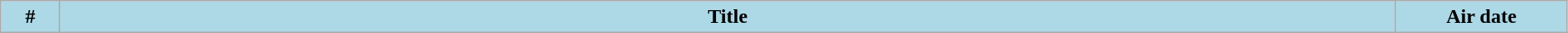<table class="wikitable plainrowheaders" style="width:99%; background:#fff;">
<tr>
<th style="background:#add8e6; width:40px;">#</th>
<th style="background: #add8e6;">Title</th>
<th style="background:#add8e6; width:130px;">Air date<br>
</th>
</tr>
</table>
